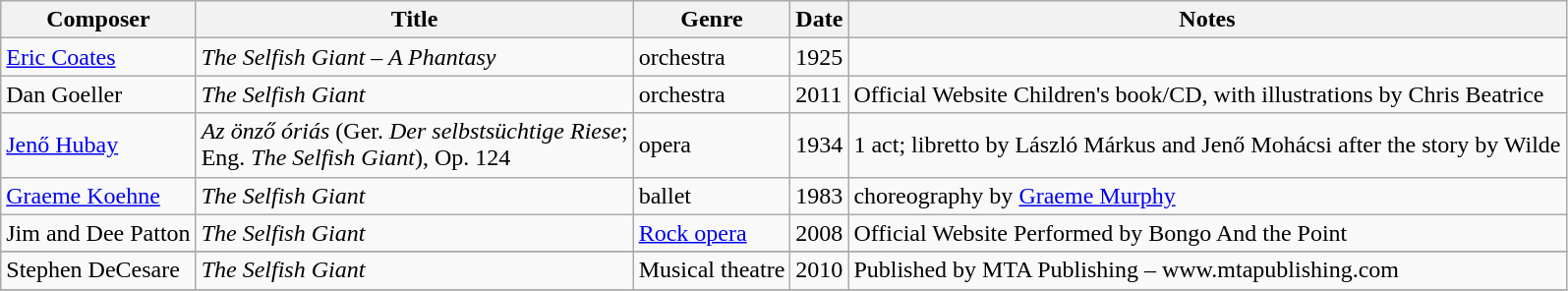<table class="wikitable sortable" style="text-align: left">
<tr>
<th>Composer</th>
<th>Title</th>
<th>Genre</th>
<th>Date</th>
<th>Notes</th>
</tr>
<tr>
<td><a href='#'>Eric Coates</a></td>
<td><em>The Selfish Giant – A Phantasy</em></td>
<td>orchestra</td>
<td>1925</td>
<td></td>
</tr>
<tr>
<td>Dan Goeller</td>
<td><em>The Selfish Giant</em></td>
<td>orchestra</td>
<td>2011</td>
<td>Official Website Children's book/CD, with illustrations by Chris Beatrice</td>
</tr>
<tr>
<td><a href='#'>Jenő Hubay</a></td>
<td><em>Az önző óriás</em> (Ger. <em>Der selbstsüchtige Riese</em>;<br> Eng. <em>The Selfish Giant</em>), Op. 124</td>
<td>opera</td>
<td>1934</td>
<td>1 act; libretto by László Márkus and Jenő Mohácsi after the story by Wilde</td>
</tr>
<tr>
<td><a href='#'>Graeme Koehne</a></td>
<td><em>The Selfish Giant</em></td>
<td>ballet</td>
<td>1983</td>
<td>choreography by <a href='#'>Graeme Murphy</a></td>
</tr>
<tr>
<td>Jim and Dee Patton</td>
<td><em>The Selfish Giant</em></td>
<td><a href='#'>Rock opera</a></td>
<td>2008</td>
<td>Official Website Performed by Bongo And the Point</td>
</tr>
<tr>
</tr>
<tr>
<td>Stephen DeCesare</td>
<td><em>The Selfish Giant</em></td>
<td>Musical theatre</td>
<td>2010</td>
<td>Published by MTA Publishing – www.mtapublishing.com</td>
</tr>
<tr>
</tr>
</table>
